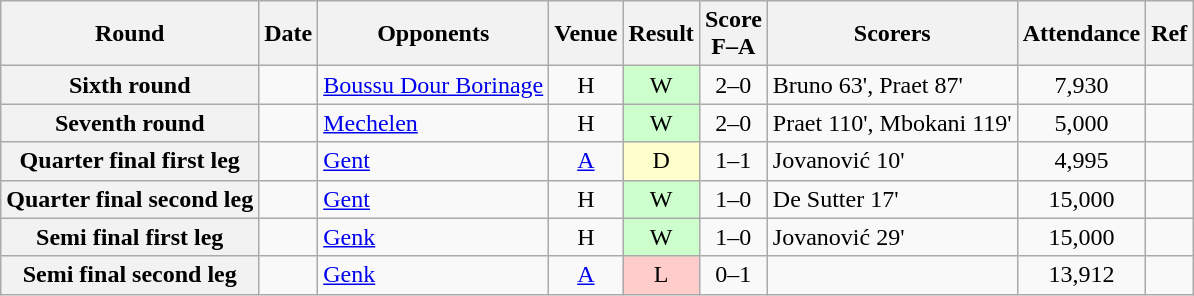<table class="wikitable plainrowheaders sortable" style="text-align:center">
<tr>
<th scope="col">Round</th>
<th scope="col">Date</th>
<th scope="col">Opponents</th>
<th scope="col">Venue</th>
<th scope="col">Result</th>
<th scope="col">Score<br>F–A</th>
<th scope="col" class="unsortable">Scorers</th>
<th scope="col">Attendance</th>
<th scope="col" class="unsortable">Ref</th>
</tr>
<tr>
<th scope="row">Sixth round</th>
<td align="left"></td>
<td align="left"><a href='#'>Boussu Dour Borinage</a></td>
<td>H</td>
<td style="background-color:#CCFFCC">W</td>
<td>2–0</td>
<td align="left">Bruno 63', Praet 87'</td>
<td>7,930</td>
<td></td>
</tr>
<tr>
<th scope="row">Seventh round</th>
<td align="left"></td>
<td align="left"><a href='#'>Mechelen</a></td>
<td>H</td>
<td style="background-color:#CCFFCC">W</td>
<td>2–0 </td>
<td align="left">Praet 110', Mbokani 119'</td>
<td>5,000</td>
<td></td>
</tr>
<tr>
<th scope="row">Quarter final first leg</th>
<td align="left"></td>
<td align="left"><a href='#'>Gent</a></td>
<td><a href='#'>A</a></td>
<td style="background-color:#FFFFCC">D</td>
<td>1–1</td>
<td align="left">Jovanović 10'</td>
<td>4,995</td>
<td></td>
</tr>
<tr>
<th scope="row">Quarter final second leg</th>
<td align="left"></td>
<td align="left"><a href='#'>Gent</a></td>
<td>H</td>
<td style="background-color:#CCFFCC">W</td>
<td>1–0</td>
<td align="left">De Sutter 17'</td>
<td>15,000</td>
<td></td>
</tr>
<tr>
<th scope="row">Semi final first leg</th>
<td align="left"></td>
<td align="left"><a href='#'>Genk</a></td>
<td>H</td>
<td style="background-color:#CCFFCC">W</td>
<td>1–0</td>
<td align="left">Jovanović 29'</td>
<td>15,000</td>
<td></td>
</tr>
<tr>
<th scope="row">Semi final second leg</th>
<td align="left"></td>
<td align="left"><a href='#'>Genk</a></td>
<td><a href='#'>A</a></td>
<td style="background-color:#FFCCCC">L</td>
<td>0–1 <br></td>
<td align="left"></td>
<td>13,912</td>
<td></td>
</tr>
</table>
